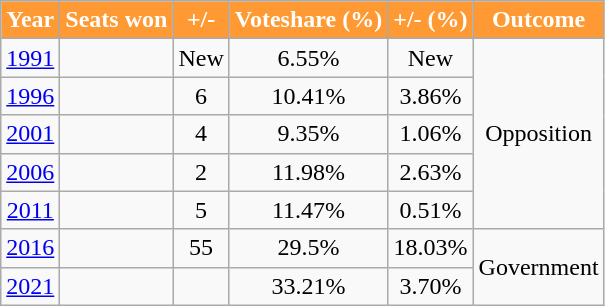<table class="wikitable sortable">
<tr>
<th style="background-color:#FF9933; color:white">Year</th>
<th style="background-color:#FF9933; color:white">Seats won</th>
<th style="background-color:#FF9933; color:white">+/-</th>
<th style="background-color:#FF9933; color:white">Voteshare (%)</th>
<th style="background-color:#FF9933; color:white">+/- (%)</th>
<th style="background-color:#FF9933; color:white">Outcome</th>
</tr>
<tr style="text-align:center;">
<td><a href='#'>1991</a></td>
<td></td>
<td>New</td>
<td>6.55%</td>
<td>New</td>
<td rowspan="5">Opposition</td>
</tr>
<tr style="text-align:center;">
<td><a href='#'>1996</a></td>
<td></td>
<td> 6</td>
<td>10.41%</td>
<td> 3.86%</td>
</tr>
<tr style="text-align:center;">
<td><a href='#'>2001</a></td>
<td></td>
<td> 4</td>
<td>9.35%</td>
<td> 1.06%</td>
</tr>
<tr style="text-align:center;">
<td><a href='#'>2006</a></td>
<td></td>
<td> 2</td>
<td>11.98%</td>
<td> 2.63%</td>
</tr>
<tr style="text-align:center;">
<td><a href='#'>2011</a></td>
<td></td>
<td> 5</td>
<td>11.47%</td>
<td> 0.51%</td>
</tr>
<tr style="text-align:center;">
<td><a href='#'>2016</a></td>
<td></td>
<td> 55</td>
<td>29.5%</td>
<td> 18.03%</td>
<td rowspan="2">Government</td>
</tr>
<tr style="text-align:center;">
<td><a href='#'>2021</a></td>
<td></td>
<td></td>
<td>33.21%</td>
<td> 3.70%</td>
</tr>
</table>
